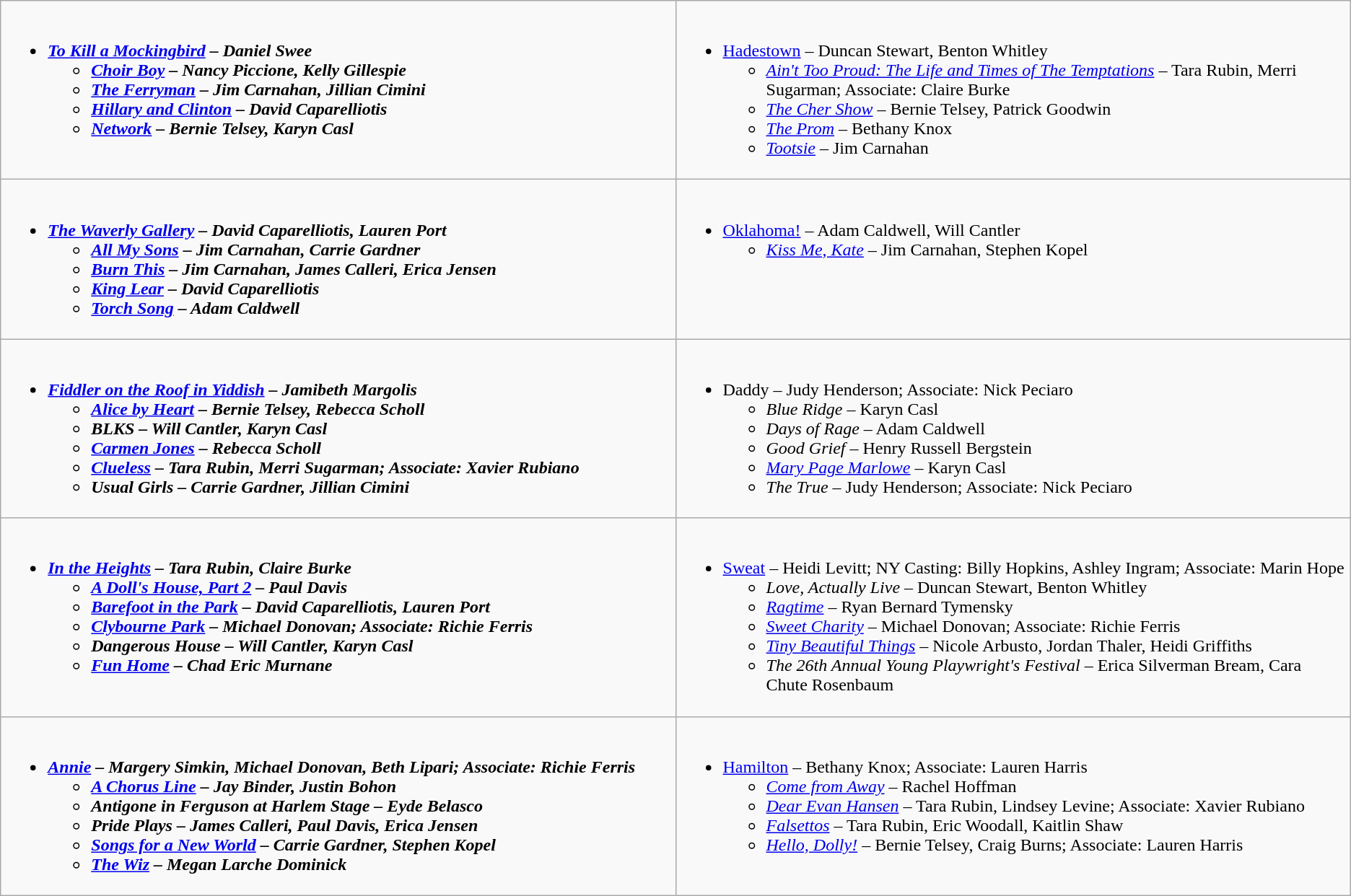<table class=wikitable>
<tr>
<td valign="top" width="50%"><br><ul><li><strong><em><a href='#'>To Kill a Mockingbird</a><em> – Daniel Swee<strong><ul><li></em><a href='#'>Choir Boy</a><em> – Nancy Piccione, Kelly Gillespie</li><li></em><a href='#'>The Ferryman</a><em> – Jim Carnahan, Jillian Cimini</li><li></em><a href='#'>Hillary and Clinton</a><em> – David Caparelliotis</li><li></em><a href='#'>Network</a><em> – Bernie Telsey, Karyn Casl</li></ul></li></ul></td>
<td valign="top" width="50%"><br><ul><li></em></strong><a href='#'>Hadestown</a></em> – Duncan Stewart, Benton Whitley</strong><ul><li><em><a href='#'>Ain't Too Proud: The Life and Times of The Temptations</a></em> – Tara Rubin, Merri Sugarman; Associate: Claire Burke</li><li><em><a href='#'>The Cher Show</a></em> – Bernie Telsey, Patrick Goodwin</li><li><em><a href='#'>The Prom</a></em> – Bethany Knox</li><li><em><a href='#'>Tootsie</a></em> – Jim Carnahan</li></ul></li></ul></td>
</tr>
<tr>
<td valign="top" width="50%"><br><ul><li><strong><em><a href='#'>The Waverly Gallery</a><em> – David Caparelliotis, Lauren Port<strong><ul><li></em><a href='#'>All My Sons</a><em> – Jim Carnahan, Carrie Gardner</li><li></em><a href='#'>Burn This</a><em> – Jim Carnahan, James Calleri, Erica Jensen</li><li></em><a href='#'>King Lear</a><em> – David Caparelliotis</li><li></em><a href='#'>Torch Song</a><em> – Adam Caldwell</li></ul></li></ul></td>
<td valign="top" width="50%"><br><ul><li></em></strong><a href='#'>Oklahoma!</a></em> – Adam Caldwell, Will Cantler</strong><ul><li><em><a href='#'>Kiss Me, Kate</a></em> – Jim Carnahan, Stephen Kopel</li></ul></li></ul></td>
</tr>
<tr>
<td valign="top" width="50%"><br><ul><li><strong><em><a href='#'>Fiddler on the Roof in Yiddish</a><em> – Jamibeth Margolis<strong><ul><li></em><a href='#'>Alice by Heart</a><em> – Bernie Telsey, Rebecca Scholl</li><li></em>BLKS<em> – Will Cantler, Karyn Casl</li><li></em><a href='#'>Carmen Jones</a><em> – Rebecca Scholl</li><li></em><a href='#'>Clueless</a><em> – Tara Rubin, Merri Sugarman; Associate: Xavier Rubiano</li><li></em>Usual Girls<em> – Carrie Gardner, Jillian Cimini</li></ul></li></ul></td>
<td valign="top" width="50%"><br><ul><li></em></strong>Daddy</em> – Judy Henderson; Associate: Nick Peciaro</strong><ul><li><em>Blue Ridge</em> – Karyn Casl</li><li><em>Days of Rage</em> – Adam Caldwell</li><li><em>Good Grief</em> – Henry Russell Bergstein</li><li><em><a href='#'>Mary Page Marlowe</a></em> – Karyn Casl</li><li><em>The True</em> – Judy Henderson; Associate: Nick Peciaro</li></ul></li></ul></td>
</tr>
<tr>
<td valign="top" width="50%"><br><ul><li><strong><em><a href='#'>In the Heights</a><em> – Tara Rubin, Claire Burke<strong><ul><li></em><a href='#'>A Doll's House, Part 2</a><em> – Paul Davis</li><li></em><a href='#'>Barefoot in the Park</a><em> – David Caparelliotis, Lauren Port</li><li></em><a href='#'>Clybourne Park</a><em> – Michael Donovan; Associate: Richie Ferris</li><li></em>Dangerous House<em> – Will Cantler, Karyn Casl</li><li></em><a href='#'>Fun Home</a><em> – Chad Eric Murnane</li></ul></li></ul></td>
<td valign="top" width="50%"><br><ul><li></em></strong><a href='#'>Sweat</a></em> – Heidi Levitt; NY Casting: Billy Hopkins, Ashley Ingram; Associate: Marin Hope</strong><ul><li><em>Love, Actually Live</em> – Duncan Stewart, Benton Whitley</li><li><em><a href='#'>Ragtime</a></em> – Ryan Bernard Tymensky</li><li><em><a href='#'>Sweet Charity</a></em> – Michael Donovan; Associate: Richie Ferris</li><li><em><a href='#'>Tiny Beautiful Things</a></em> – Nicole Arbusto, Jordan Thaler, Heidi Griffiths</li><li><em>The 26th Annual Young Playwright's Festival</em> – Erica Silverman Bream, Cara Chute Rosenbaum</li></ul></li></ul></td>
</tr>
<tr>
<td valign="top" width="50%"><br><ul><li><strong><em><a href='#'>Annie</a><em> – Margery Simkin, Michael Donovan, Beth Lipari; Associate: Richie Ferris<strong><ul><li></em><a href='#'>A Chorus Line</a><em> – Jay Binder, Justin Bohon</li><li></em>Antigone in Ferguson at Harlem Stage<em> – Eyde Belasco</li><li></em>Pride Plays<em> – James Calleri, Paul Davis, Erica Jensen</li><li></em><a href='#'>Songs for a New World</a><em> – Carrie Gardner, Stephen Kopel</li><li></em><a href='#'>The Wiz</a><em> – Megan Larche Dominick</li></ul></li></ul></td>
<td valign="top" width="50%"><br><ul><li></em></strong><a href='#'>Hamilton</a></em> – Bethany Knox; Associate: Lauren Harris</strong><ul><li><em><a href='#'>Come from Away</a></em> – Rachel Hoffman</li><li><em><a href='#'>Dear Evan Hansen</a></em> – Tara Rubin, Lindsey Levine; Associate: Xavier Rubiano</li><li><em><a href='#'>Falsettos</a></em> – Tara Rubin, Eric Woodall, Kaitlin Shaw</li><li><em><a href='#'>Hello, Dolly!</a></em> – Bernie Telsey, Craig Burns; Associate: Lauren Harris</li></ul></li></ul></td>
</tr>
</table>
